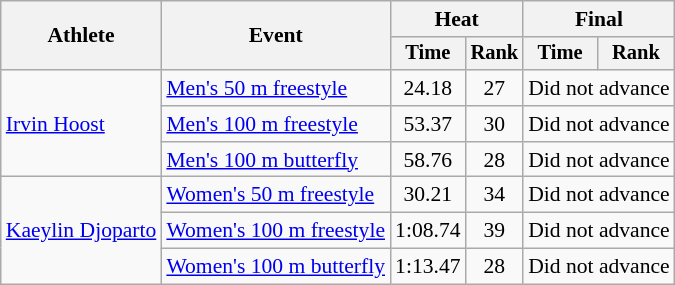<table class=wikitable style=font-size:90%;text-align:center>
<tr>
<th rowspan=2>Athlete</th>
<th rowspan=2>Event</th>
<th colspan=2>Heat</th>
<th colspan=2>Final</th>
</tr>
<tr style=font-size:95%>
<th>Time</th>
<th>Rank</th>
<th>Time</th>
<th>Rank</th>
</tr>
<tr align=center>
<td align=left rowspan=3><a href='#'>Irvin Hoost</a></td>
<td align=left><a href='#'>Men's 50 m freestyle</a></td>
<td>24.18</td>
<td>27</td>
<td colspan=2>Did not advance</td>
</tr>
<tr align=center>
<td align=left><a href='#'>Men's 100 m freestyle</a></td>
<td>53.37</td>
<td>30</td>
<td colspan=2>Did not advance</td>
</tr>
<tr align=center>
<td align=left><a href='#'>Men's 100 m butterfly</a></td>
<td>58.76</td>
<td>28</td>
<td colspan=2>Did not advance</td>
</tr>
<tr align=center>
<td align=left rowspan=3><a href='#'>Kaeylin Djoparto</a></td>
<td align=left><a href='#'>Women's 50 m freestyle</a></td>
<td>30.21</td>
<td>34</td>
<td colspan=2>Did not advance</td>
</tr>
<tr align=center>
<td align=left><a href='#'>Women's 100 m freestyle</a></td>
<td>1:08.74</td>
<td>39</td>
<td colspan=2>Did not advance</td>
</tr>
<tr align=center>
<td align=left><a href='#'>Women's 100 m butterfly</a></td>
<td>1:13.47</td>
<td>28</td>
<td colspan=2>Did not advance</td>
</tr>
</table>
